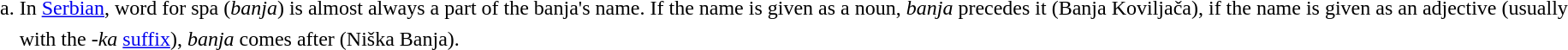<table style="margin-left:13px; line-height:150%">
<tr>
<td align="right" valign="top">a.</td>
<td>In <a href='#'>Serbian</a>, word for spa (<em>banja</em>) is almost always a part of the banja's name. If the name is given as a noun, <em>banja</em> precedes it (Banja Koviljača), if the name is given as an adjective (usually with the <em>-ka</em> <a href='#'>suffix</a>), <em>banja</em> comes after (Niška Banja).</td>
</tr>
</table>
